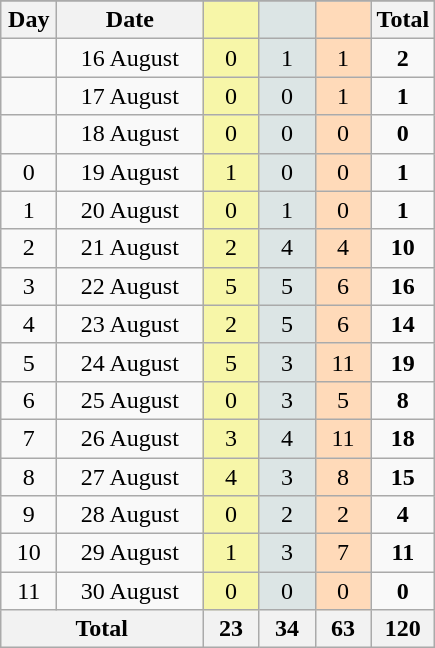<table class="wikitable" style="font-size:100%; text-align:center;">
<tr style="background:#efefef;">
</tr>
<tr>
<th width=30>Day</th>
<th width=90>Date</th>
<th width=30 style="background:#F7F6A8;"></th>
<th width=30 style="background:#DCE5E5;"></th>
<th width=30 style="background:#FFDAB9;"></th>
<th width=30>Total</th>
</tr>
<tr>
<td></td>
<td>16 August</td>
<td style="background:#F7F6A8;">0</td>
<td style="background:#DCE5E5;">1</td>
<td style="background:#FFDAB9;">1</td>
<td><strong>2</strong></td>
</tr>
<tr>
<td></td>
<td>17 August</td>
<td style="background:#F7F6A8;">0</td>
<td style="background:#DCE5E5;">0</td>
<td style="background:#FFDAB9;">1</td>
<td><strong>1</strong></td>
</tr>
<tr>
<td></td>
<td>18 August</td>
<td style="background:#F7F6A8;">0</td>
<td style="background:#DCE5E5;">0</td>
<td style="background:#FFDAB9;">0</td>
<td><strong>0</strong></td>
</tr>
<tr>
<td>0</td>
<td>19 August</td>
<td style="background:#F7F6A8;">1</td>
<td style="background:#DCE5E5;">0</td>
<td style="background:#FFDAB9;">0</td>
<td><strong>1</strong></td>
</tr>
<tr>
<td>1</td>
<td>20 August</td>
<td style="background:#F7F6A8;">0</td>
<td style="background:#DCE5E5;">1</td>
<td style="background:#FFDAB9;">0</td>
<td><strong>1</strong></td>
</tr>
<tr>
<td>2</td>
<td>21 August</td>
<td style="background:#F7F6A8;">2</td>
<td style="background:#DCE5E5;">4</td>
<td style="background:#FFDAB9;">4</td>
<td><strong>10</strong></td>
</tr>
<tr>
<td>3</td>
<td>22 August</td>
<td style="background:#F7F6A8;">5</td>
<td style="background:#DCE5E5;">5</td>
<td style="background:#FFDAB9;">6</td>
<td><strong>16</strong></td>
</tr>
<tr>
<td>4</td>
<td>23 August</td>
<td style="background:#F7F6A8;">2</td>
<td style="background:#DCE5E5;">5</td>
<td style="background:#FFDAB9;">6</td>
<td><strong>14</strong></td>
</tr>
<tr>
<td>5</td>
<td>24 August</td>
<td style="background:#F7F6A8;">5</td>
<td style="background:#DCE5E5;">3</td>
<td style="background:#FFDAB9;">11</td>
<td><strong>19</strong></td>
</tr>
<tr>
<td>6</td>
<td>25 August</td>
<td style="background:#F7F6A8;">0</td>
<td style="background:#DCE5E5;">3</td>
<td style="background:#FFDAB9;">5</td>
<td><strong>8</strong></td>
</tr>
<tr>
<td>7</td>
<td>26 August</td>
<td style="background:#F7F6A8;">3</td>
<td style="background:#DCE5E5;">4</td>
<td style="background:#FFDAB9;">11</td>
<td><strong>18</strong></td>
</tr>
<tr>
<td>8</td>
<td>27 August</td>
<td style="background:#F7F6A8;">4</td>
<td style="background:#DCE5E5;">3</td>
<td style="background:#FFDAB9;">8</td>
<td><strong>15</strong></td>
</tr>
<tr>
<td>9</td>
<td>28 August</td>
<td style="background:#F7F6A8;">0</td>
<td style="background:#DCE5E5;">2</td>
<td style="background:#FFDAB9;">2</td>
<td><strong>4</strong></td>
</tr>
<tr>
<td>10</td>
<td>29 August</td>
<td style="background:#F7F6A8;">1</td>
<td style="background:#DCE5E5;">3</td>
<td style="background:#FFDAB9;">7</td>
<td><strong>11</strong></td>
</tr>
<tr>
<td>11</td>
<td>30 August</td>
<td style="background:#F7F6A8;">0</td>
<td style="background:#DCE5E5;">0</td>
<td style="background:#FFDAB9;">0</td>
<td><strong>0</strong></td>
</tr>
<tr>
<th colspan="2">Total</th>
<th>23</th>
<th>34</th>
<th>63</th>
<th>120</th>
</tr>
</table>
